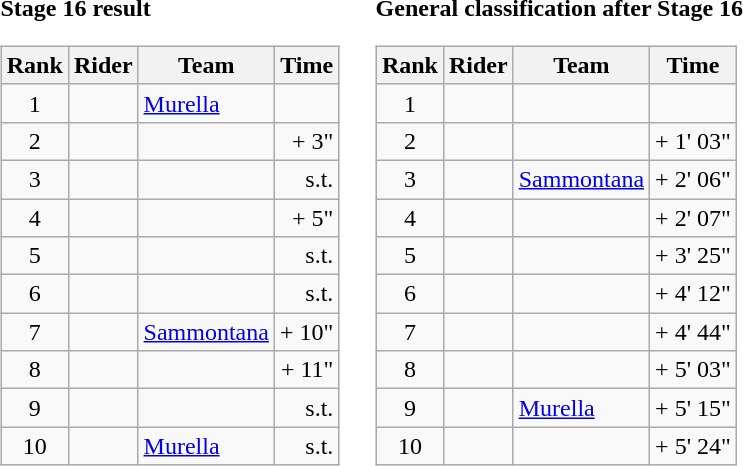<table>
<tr>
<td><strong>Stage 16 result</strong><br><table class="wikitable">
<tr>
<th scope="col">Rank</th>
<th scope="col">Rider</th>
<th scope="col">Team</th>
<th scope="col">Time</th>
</tr>
<tr>
<td style="text-align:center;">1</td>
<td></td>
<td><a href='#'>Murella</a></td>
<td style="text-align:right;"></td>
</tr>
<tr>
<td style="text-align:center;">2</td>
<td></td>
<td></td>
<td style="text-align:right;">+ 3"</td>
</tr>
<tr>
<td style="text-align:center;">3</td>
<td></td>
<td></td>
<td style="text-align:right;">s.t.</td>
</tr>
<tr>
<td style="text-align:center;">4</td>
<td></td>
<td></td>
<td style="text-align:right;">+ 5"</td>
</tr>
<tr>
<td style="text-align:center;">5</td>
<td></td>
<td></td>
<td style="text-align:right;">s.t.</td>
</tr>
<tr>
<td style="text-align:center;">6</td>
<td></td>
<td></td>
<td style="text-align:right;">s.t.</td>
</tr>
<tr>
<td style="text-align:center;">7</td>
<td></td>
<td><a href='#'>Sammontana</a></td>
<td style="text-align:right;">+ 10"</td>
</tr>
<tr>
<td style="text-align:center;">8</td>
<td></td>
<td></td>
<td style="text-align:right;">+ 11"</td>
</tr>
<tr>
<td style="text-align:center;">9</td>
<td></td>
<td></td>
<td style="text-align:right;">s.t.</td>
</tr>
<tr>
<td style="text-align:center;">10</td>
<td></td>
<td><a href='#'>Murella</a></td>
<td style="text-align:right;">s.t.</td>
</tr>
</table>
</td>
<td></td>
<td><strong>General classification after Stage 16</strong><br><table class="wikitable">
<tr>
<th scope="col">Rank</th>
<th scope="col">Rider</th>
<th scope="col">Team</th>
<th scope="col">Time</th>
</tr>
<tr>
<td style="text-align:center;">1</td>
<td></td>
<td></td>
<td style="text-align:right;"></td>
</tr>
<tr>
<td style="text-align:center;">2</td>
<td></td>
<td></td>
<td style="text-align:right;">+ 1' 03"</td>
</tr>
<tr>
<td style="text-align:center;">3</td>
<td></td>
<td><a href='#'>Sammontana</a></td>
<td style="text-align:right;">+ 2' 06"</td>
</tr>
<tr>
<td style="text-align:center;">4</td>
<td></td>
<td></td>
<td style="text-align:right;">+ 2' 07"</td>
</tr>
<tr>
<td style="text-align:center;">5</td>
<td></td>
<td></td>
<td style="text-align:right;">+ 3' 25"</td>
</tr>
<tr>
<td style="text-align:center;">6</td>
<td></td>
<td></td>
<td style="text-align:right;">+ 4' 12"</td>
</tr>
<tr>
<td style="text-align:center;">7</td>
<td></td>
<td></td>
<td style="text-align:right;">+ 4' 44"</td>
</tr>
<tr>
<td style="text-align:center;">8</td>
<td></td>
<td></td>
<td style="text-align:right;">+ 5' 03"</td>
</tr>
<tr>
<td style="text-align:center;">9</td>
<td></td>
<td><a href='#'>Murella</a></td>
<td style="text-align:right;">+ 5' 15"</td>
</tr>
<tr>
<td style="text-align:center;">10</td>
<td></td>
<td></td>
<td style="text-align:right;">+ 5' 24"</td>
</tr>
</table>
</td>
</tr>
</table>
